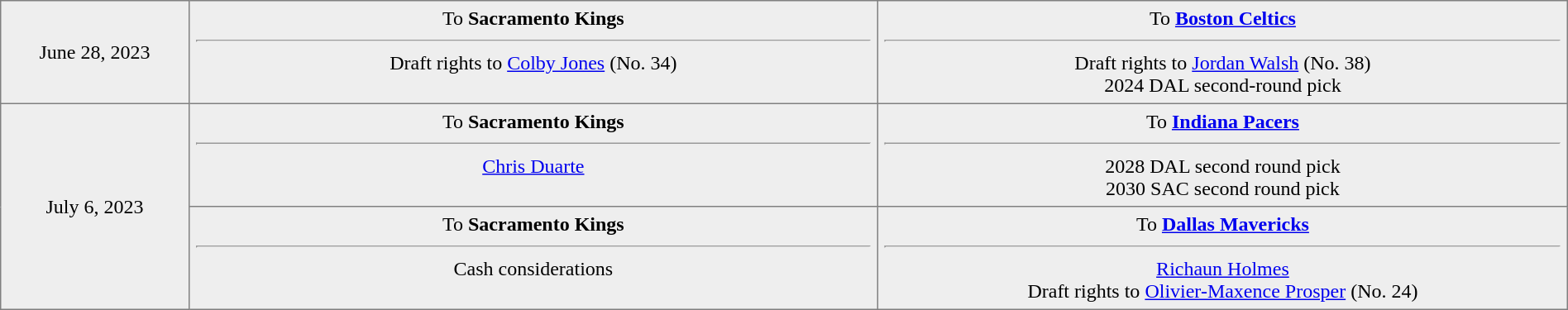<table border="1" style="border-collapse:collapse; text-align:center; width:100%;"  cellpadding="5">
<tr style="background:#eee;">
<td style="width:12%">June 28, 2023</td>
<td style="width:44%; vertical-align:top;">To <strong>Sacramento Kings</strong><hr>Draft rights to <a href='#'>Colby Jones</a> (No. 34)</td>
<td style="width:44%; vertical-align:top;">To <strong><a href='#'>Boston Celtics</a></strong><hr>Draft rights to <a href='#'>Jordan Walsh</a> (No. 38)<br>2024 DAL second-round pick</td>
</tr>
<tr style="background:#eee;">
<td rowspan=2>July 6, 2023</td>
<td style="width:44%; vertical-align:top;">To <strong>Sacramento Kings</strong><hr><a href='#'>Chris Duarte</a></td>
<td style="width:44%; vertical-align:top;">To <strong><a href='#'>Indiana Pacers</a></strong><hr>2028 DAL second round pick<br>2030 SAC second round pick</td>
</tr>
<tr style="background:#eee;">
<td style="width:44%; vertical-align:top;">To <strong>Sacramento Kings</strong><hr>Cash considerations</td>
<td style="width:44%; vertical-align:top;">To <strong><a href='#'>Dallas Mavericks</a></strong><hr><a href='#'>Richaun Holmes</a><br>Draft rights to <a href='#'>Olivier-Maxence Prosper</a> (No. 24)</td>
</tr>
</table>
